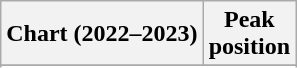<table class="wikitable sortable plainrowheaders" style="text-align:center">
<tr>
<th scope="col">Chart (2022–2023)</th>
<th scope="col">Peak<br>position</th>
</tr>
<tr>
</tr>
<tr>
</tr>
<tr>
</tr>
<tr>
</tr>
<tr>
</tr>
<tr>
</tr>
<tr>
</tr>
</table>
